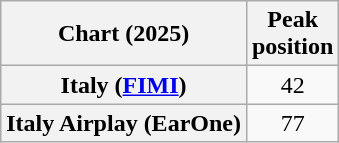<table class="wikitable sortable plainrowheaders" style="text-align:center">
<tr>
<th scope="col">Chart (2025)</th>
<th scope="col">Peak<br>position</th>
</tr>
<tr>
<th scope="row">Italy (<a href='#'>FIMI</a>)</th>
<td>42</td>
</tr>
<tr>
<th scope="row">Italy Airplay (EarOne)</th>
<td>77</td>
</tr>
</table>
